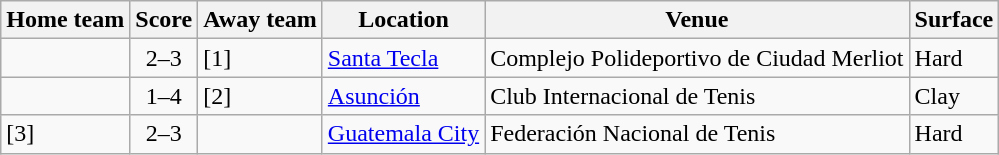<table class="wikitable">
<tr>
<th>Home team</th>
<th>Score</th>
<th>Away team</th>
<th>Location</th>
<th>Venue</th>
<th>Surface</th>
</tr>
<tr>
<td></td>
<td style="text-align:center;">2–3</td>
<td><strong></strong> [1]</td>
<td><a href='#'>Santa Tecla</a></td>
<td>Complejo Polideportivo de Ciudad Merliot</td>
<td>Hard</td>
</tr>
<tr>
<td></td>
<td style="text-align:center;">1–4</td>
<td><strong></strong> [2]</td>
<td><a href='#'>Asunción</a></td>
<td>Club Internacional de Tenis</td>
<td>Clay</td>
</tr>
<tr>
<td> [3]</td>
<td style="text-align:center;">2–3</td>
<td><strong></strong></td>
<td><a href='#'>Guatemala City</a></td>
<td>Federación Nacional de Tenis</td>
<td>Hard</td>
</tr>
</table>
